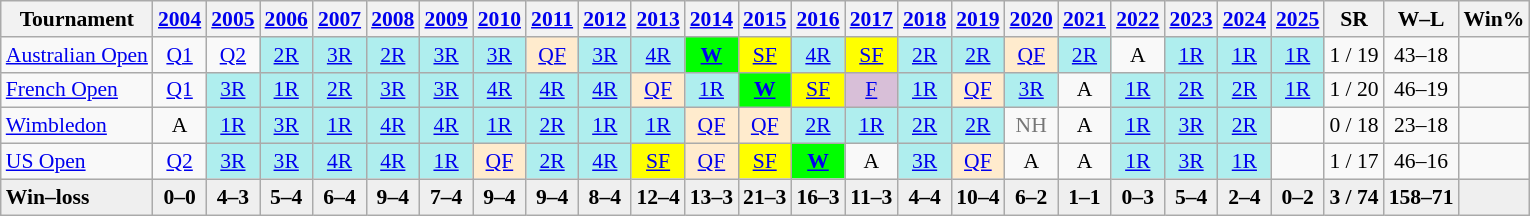<table class="wikitable nowrap" style=text-align:center;font-size:90%>
<tr>
<th>Tournament</th>
<th><a href='#'>2004</a></th>
<th><a href='#'>2005</a></th>
<th><a href='#'>2006</a></th>
<th><a href='#'>2007</a></th>
<th><a href='#'>2008</a></th>
<th><a href='#'>2009</a></th>
<th><a href='#'>2010</a></th>
<th><a href='#'>2011</a></th>
<th><a href='#'>2012</a></th>
<th><a href='#'>2013</a></th>
<th><a href='#'>2014</a></th>
<th><a href='#'>2015</a></th>
<th><a href='#'>2016</a></th>
<th><a href='#'>2017</a></th>
<th><a href='#'>2018</a></th>
<th><a href='#'>2019</a></th>
<th><a href='#'>2020</a></th>
<th><a href='#'>2021</a></th>
<th><a href='#'>2022</a></th>
<th><a href='#'>2023</a></th>
<th><a href='#'>2024</a></th>
<th><a href='#'>2025</a></th>
<th>SR</th>
<th>W–L</th>
<th>Win%</th>
</tr>
<tr>
<td align=left><a href='#'>Australian Open</a></td>
<td><a href='#'>Q1</a></td>
<td><a href='#'>Q2</a></td>
<td bgcolor=afeeee><a href='#'>2R</a></td>
<td bgcolor=afeeee><a href='#'>3R</a></td>
<td bgcolor=afeeee><a href='#'>2R</a></td>
<td bgcolor=afeeee><a href='#'>3R</a></td>
<td bgcolor=afeeee><a href='#'>3R</a></td>
<td bgcolor=ffebcd><a href='#'>QF</a></td>
<td bgcolor=afeeee><a href='#'>3R</a></td>
<td bgcolor=afeeee><a href='#'>4R</a></td>
<td bgcolor=lime><a href='#'><strong>W</strong></a></td>
<td bgcolor=yellow><a href='#'>SF</a></td>
<td bgcolor=afeeee><a href='#'>4R</a></td>
<td bgcolor=yellow><a href='#'>SF</a></td>
<td bgcolor=afeeee><a href='#'>2R</a></td>
<td bgcolor=afeeee><a href='#'>2R</a></td>
<td bgcolor=ffebcd><a href='#'>QF</a></td>
<td bgcolor=afeeee><a href='#'>2R</a></td>
<td>A</td>
<td bgcolor=afeeee><a href='#'>1R</a></td>
<td bgcolor=afeeee><a href='#'>1R</a></td>
<td bgcolor=afeeee><a href='#'>1R</a></td>
<td>1 / 19</td>
<td>43–18</td>
<td></td>
</tr>
<tr>
<td align=left><a href='#'>French Open</a></td>
<td><a href='#'>Q1</a></td>
<td bgcolor=afeeee><a href='#'>3R</a></td>
<td bgcolor=afeeee><a href='#'>1R</a></td>
<td bgcolor=afeeee><a href='#'>2R</a></td>
<td bgcolor=afeeee><a href='#'>3R</a></td>
<td bgcolor=afeeee><a href='#'>3R</a></td>
<td bgcolor=afeeee><a href='#'>4R</a></td>
<td bgcolor=afeeee><a href='#'>4R</a></td>
<td bgcolor=afeeee><a href='#'>4R</a></td>
<td bgcolor=ffebcd><a href='#'>QF</a></td>
<td bgcolor=afeeee><a href='#'>1R</a></td>
<td bgcolor=lime><a href='#'><strong>W</strong></a></td>
<td bgcolor=yellow><a href='#'>SF</a></td>
<td bgcolor=thistle><a href='#'>F</a></td>
<td bgcolor=afeeee><a href='#'>1R</a></td>
<td bgcolor=ffebcd><a href='#'>QF</a></td>
<td bgcolor=afeeee><a href='#'>3R</a></td>
<td>A</td>
<td bgcolor=afeeee><a href='#'>1R</a></td>
<td bgcolor=afeeee><a href='#'>2R</a></td>
<td bgcolor=afeeee><a href='#'>2R</a></td>
<td bgcolor=afeeee><a href='#'>1R</a></td>
<td>1 / 20</td>
<td>46–19</td>
<td></td>
</tr>
<tr>
<td align=left><a href='#'>Wimbledon</a></td>
<td>A</td>
<td bgcolor=afeeee><a href='#'>1R</a></td>
<td bgcolor=afeeee><a href='#'>3R</a></td>
<td bgcolor=afeeee><a href='#'>1R</a></td>
<td bgcolor=afeeee><a href='#'>4R</a></td>
<td bgcolor=afeeee><a href='#'>4R</a></td>
<td bgcolor=afeeee><a href='#'>1R</a></td>
<td bgcolor=afeeee><a href='#'>2R</a></td>
<td bgcolor=afeeee><a href='#'>1R</a></td>
<td bgcolor=afeeee><a href='#'>1R</a></td>
<td bgcolor=ffebcd><a href='#'>QF</a></td>
<td bgcolor=ffebcd><a href='#'>QF</a></td>
<td bgcolor=afeeee><a href='#'>2R</a></td>
<td bgcolor=afeeee><a href='#'>1R</a></td>
<td bgcolor=afeeee><a href='#'>2R</a></td>
<td bgcolor=afeeee><a href='#'>2R</a></td>
<td style=color:#767676>NH</td>
<td>A</td>
<td bgcolor=afeeee><a href='#'>1R</a></td>
<td bgcolor=afeeee><a href='#'>3R</a></td>
<td bgcolor=afeeee><a href='#'>2R</a></td>
<td></td>
<td>0 / 18</td>
<td>23–18</td>
<td></td>
</tr>
<tr>
<td align=left><a href='#'>US Open</a></td>
<td><a href='#'>Q2</a></td>
<td bgcolor=afeeee><a href='#'>3R</a></td>
<td bgcolor=afeeee><a href='#'>3R</a></td>
<td bgcolor=afeeee><a href='#'>4R</a></td>
<td bgcolor=afeeee><a href='#'>4R</a></td>
<td bgcolor=afeeee><a href='#'>1R</a></td>
<td bgcolor=ffebcd><a href='#'>QF</a></td>
<td bgcolor=afeeee><a href='#'>2R</a></td>
<td bgcolor=afeeee><a href='#'>4R</a></td>
<td bgcolor=yellow><a href='#'>SF</a></td>
<td bgcolor=ffebcd><a href='#'>QF</a></td>
<td bgcolor=yellow><a href='#'>SF</a></td>
<td bgcolor=lime><a href='#'><strong>W</strong></a></td>
<td>A</td>
<td bgcolor=afeeee><a href='#'>3R</a></td>
<td bgcolor=ffebcd><a href='#'>QF</a></td>
<td>A</td>
<td>A</td>
<td bgcolor=afeeee><a href='#'>1R</a></td>
<td bgcolor=afeeee><a href='#'>3R</a></td>
<td bgcolor=afeeee><a href='#'>1R</a></td>
<td></td>
<td>1 / 17</td>
<td>46–16</td>
<td></td>
</tr>
<tr style=font-weight:bold;background:#efefef>
<td style=text-align:left>Win–loss</td>
<td>0–0</td>
<td>4–3</td>
<td>5–4</td>
<td>6–4</td>
<td>9–4</td>
<td>7–4</td>
<td>9–4</td>
<td>9–4</td>
<td>8–4</td>
<td>12–4</td>
<td>13–3</td>
<td>21–3</td>
<td>16–3</td>
<td>11–3</td>
<td>4–4</td>
<td>10–4</td>
<td>6–2</td>
<td>1–1</td>
<td>0–3</td>
<td>5–4</td>
<td>2–4</td>
<td>0–2</td>
<td>3 / 74</td>
<td>158–71</td>
<td></td>
</tr>
</table>
